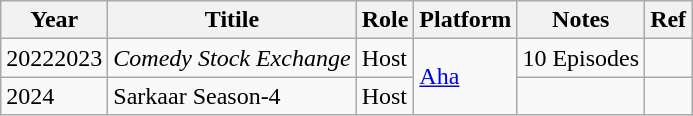<table class="wikitable sortable">
<tr>
<th>Year</th>
<th>Titile</th>
<th>Role</th>
<th>Platform</th>
<th>Notes</th>
<th>Ref</th>
</tr>
<tr>
<td>20222023</td>
<td><em>Comedy Stock Exchange</em></td>
<td>Host</td>
<td rowspan="2"><a href='#'>Aha</a></td>
<td>10 Episodes</td>
<td></td>
</tr>
<tr>
<td>2024</td>
<td>Sarkaar Season-4</td>
<td>Host</td>
<td></td>
<td></td>
</tr>
</table>
